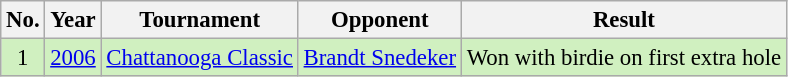<table class="wikitable" style="font-size:95%;">
<tr>
<th>No.</th>
<th>Year</th>
<th>Tournament</th>
<th>Opponent</th>
<th>Result</th>
</tr>
<tr style="background:#D0F0C0;">
<td align=center>1</td>
<td><a href='#'>2006</a></td>
<td><a href='#'>Chattanooga Classic</a></td>
<td> <a href='#'>Brandt Snedeker</a></td>
<td>Won with birdie on first extra hole</td>
</tr>
</table>
